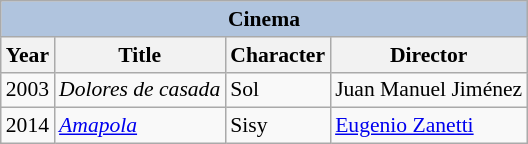<table class="wikitable" style="font-size: 90%;">
<tr>
<th colspan="5" style="background: LightSteelBlue;">Cinema</th>
</tr>
<tr>
<th>Year</th>
<th>Title</th>
<th>Character</th>
<th>Director</th>
</tr>
<tr>
<td>2003</td>
<td><em>Dolores de casada</em></td>
<td>Sol</td>
<td>Juan Manuel Jiménez</td>
</tr>
<tr>
<td>2014</td>
<td><em><a href='#'>Amapola</a></em></td>
<td>Sisy</td>
<td><a href='#'>Eugenio Zanetti</a></td>
</tr>
</table>
